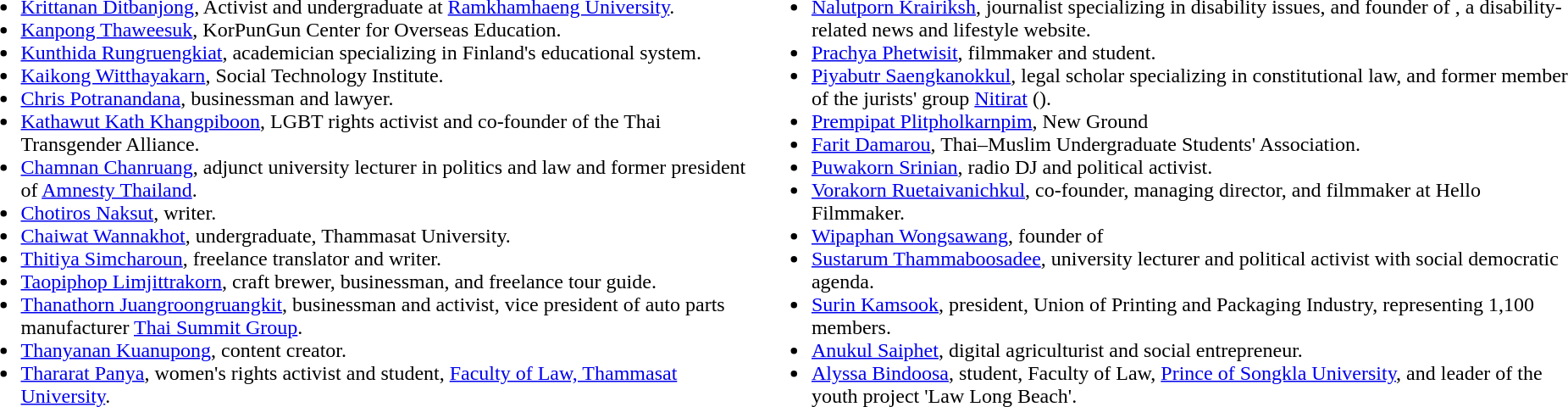<table>
<tr>
<td valign="top"><br><ul><li><a href='#'>Krittanan Ditbanjong</a>, Activist and undergraduate at <a href='#'>Ramkhamhaeng University</a>.</li><li><a href='#'>Kanpong Thaweesuk</a>, KorPunGun Center for Overseas Education.</li><li><a href='#'>Kunthida Rungruengkiat</a>, academician specializing in Finland's educational system.</li><li><a href='#'>Kaikong Witthayakarn</a>, Social Technology Institute.</li><li><a href='#'>Chris Potranandana</a>, businessman and lawyer.</li><li><a href='#'>Kathawut Kath Khangpiboon</a>, LGBT rights activist and co-founder of the Thai Transgender Alliance.</li><li><a href='#'>Chamnan Chanruang</a>, adjunct university lecturer in politics and law and former president of <a href='#'>Amnesty Thailand</a>.</li><li><a href='#'>Chotiros Naksut</a>, writer.</li><li><a href='#'>Chaiwat Wannakhot</a>, undergraduate, Thammasat University.</li><li><a href='#'>Thitiya Simcharoun</a>, freelance translator and writer.</li><li><a href='#'>Taopiphop Limjittrakorn</a>, craft brewer, businessman, and freelance tour guide.</li><li><a href='#'>Thanathorn Juangroongruangkit</a>, businessman and activist, vice president of auto parts manufacturer <a href='#'>Thai Summit Group</a>.</li><li><a href='#'>Thanyanan Kuanupong</a>, content creator.</li><li><a href='#'>Thararat Panya</a>, women's rights activist and student, <a href='#'>Faculty of Law, Thammasat University</a>.</li></ul></td>
<td valign="top"><br><ul><li><a href='#'>Nalutporn Krairiksh</a>, journalist specializing in disability issues, and founder of , a disability-related news and lifestyle website.</li><li><a href='#'>Prachya Phetwisit</a>, filmmaker and student.</li><li><a href='#'>Piyabutr Saengkanokkul</a>, legal scholar specializing in constitutional law, and former member of the jurists' group <a href='#'>Nitirat</a> ().</li><li><a href='#'>Prempipat Plitpholkarnpim</a>, New Ground</li><li><a href='#'>Farit Damarou</a>, Thai–Muslim Undergraduate Students' Association.</li><li><a href='#'>Puwakorn Srinian</a>, radio DJ and political activist.</li><li><a href='#'>Vorakorn Ruetaivanichkul</a>, co-founder, managing director, and filmmaker at Hello Filmmaker.</li><li><a href='#'>Wipaphan Wongsawang</a>, founder of </li><li><a href='#'>Sustarum Thammaboosadee</a>, university lecturer and political activist with social democratic agenda.</li><li><a href='#'>Surin Kamsook</a>, president, Union of Printing and Packaging Industry, representing 1,100 members.</li><li><a href='#'>Anukul Saiphet</a>, digital agriculturist and social entrepreneur.</li><li><a href='#'>Alyssa Bindoosa</a>, student, Faculty of Law, <a href='#'>Prince of Songkla University</a>, and leader of the youth project 'Law Long Beach'.</li></ul></td>
</tr>
</table>
